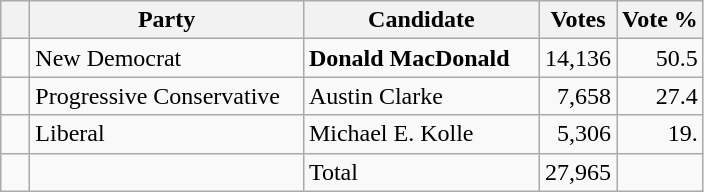<table class="wikitable">
<tr>
<th></th>
<th scope="col" style="width:175px;">Party</th>
<th scope="col" style="width:150px;">Candidate</th>
<th>Votes</th>
<th>Vote %</th>
</tr>
<tr>
<td>   </td>
<td>New Democrat</td>
<td><strong>Donald MacDonald</strong></td>
<td align=right>14,136</td>
<td align=right>50.5</td>
</tr>
<tr |>
<td>   </td>
<td>Progressive Conservative</td>
<td>Austin Clarke</td>
<td align=right>7,658</td>
<td align=right>27.4</td>
</tr>
<tr |>
<td>   </td>
<td>Liberal</td>
<td>Michael E. Kolle</td>
<td align=right>5,306</td>
<td align=right>19.<br>
</td>
</tr>
<tr |>
<td></td>
<td></td>
<td>Total</td>
<td align=right>27,965</td>
<td></td>
</tr>
</table>
